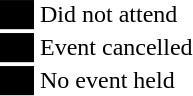<table>
<tr>
<td valign=top><br><table>
<tr>
<td><span>██</span> Did not attend</td>
</tr>
<tr>
<td><span>██</span> Event cancelled</td>
</tr>
<tr>
<td><span>██</span> No event held</td>
</tr>
</table>
</td>
</tr>
</table>
